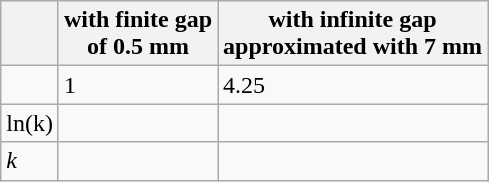<table class="wikitable">
<tr>
<th></th>
<th>with finite gap<br>of 0.5 mm</th>
<th>with infinite gap<br>approximated with 7 mm</th>
</tr>
<tr>
<td></td>
<td>1</td>
<td>4.25</td>
</tr>
<tr>
<td>ln(k)</td>
<td></td>
<td></td>
</tr>
<tr>
<td><em>k</em></td>
<td></td>
<td></td>
</tr>
</table>
